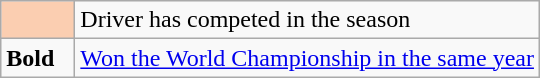<table class="wikitable">
<tr>
<td width=42px align=center style="background-color:#FBCEB1"></td>
<td>Driver has competed in the  season</td>
</tr>
<tr>
<td><strong>Bold</strong></td>
<td><a href='#'>Won the World Championship in the same year</a></td>
</tr>
</table>
